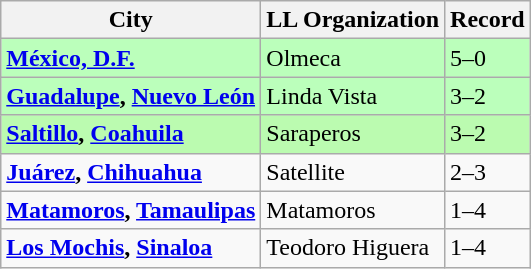<table class="wikitable">
<tr>
<th>City</th>
<th>LL Organization</th>
<th>Record</th>
</tr>
<tr bgcolor=#bbffbb>
<td> <strong><a href='#'>México, D.F.</a></strong></td>
<td>Olmeca</td>
<td>5–0</td>
</tr>
<tr bgcolor=#bbffbb>
<td> <strong><a href='#'>Guadalupe</a>, <a href='#'>Nuevo León</a></strong></td>
<td>Linda Vista</td>
<td>3–2</td>
</tr>
<tr bgcolor=#bbfbb>
<td> <strong><a href='#'>Saltillo</a>, <a href='#'>Coahuila</a></strong></td>
<td>Saraperos</td>
<td>3–2</td>
</tr>
<tr>
<td> <strong><a href='#'>Juárez</a>, <a href='#'>Chihuahua</a></strong></td>
<td>Satellite</td>
<td>2–3</td>
</tr>
<tr>
<td> <strong><a href='#'>Matamoros</a>, <a href='#'>Tamaulipas</a></strong></td>
<td>Matamoros</td>
<td>1–4</td>
</tr>
<tr>
<td> <strong><a href='#'>Los Mochis</a>, <a href='#'>Sinaloa</a></strong></td>
<td>Teodoro Higuera</td>
<td>1–4</td>
</tr>
</table>
